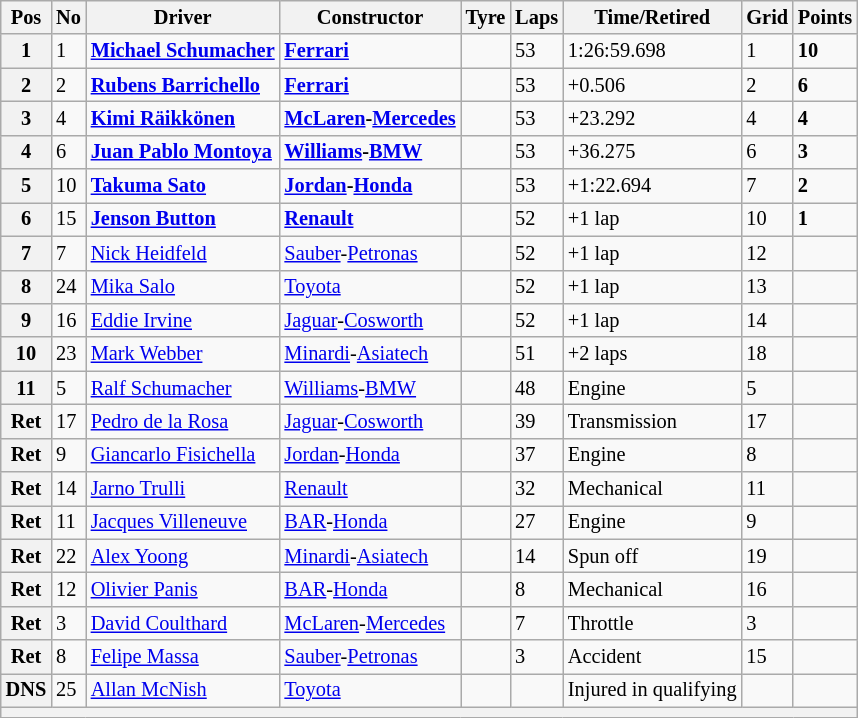<table class="wikitable sortable" style="font-size: 85%;">
<tr>
<th>Pos</th>
<th>No</th>
<th>Driver</th>
<th>Constructor</th>
<th>Tyre</th>
<th>Laps</th>
<th>Time/Retired</th>
<th>Grid</th>
<th>Points</th>
</tr>
<tr>
<th>1</th>
<td>1</td>
<td> <strong><a href='#'>Michael Schumacher</a></strong></td>
<td><strong><a href='#'>Ferrari</a></strong></td>
<td></td>
<td>53</td>
<td>1:26:59.698</td>
<td>1</td>
<td><strong>10</strong></td>
</tr>
<tr>
<th>2</th>
<td>2</td>
<td> <strong><a href='#'>Rubens Barrichello</a></strong></td>
<td><strong><a href='#'>Ferrari</a></strong></td>
<td></td>
<td>53</td>
<td>+0.506</td>
<td>2</td>
<td><strong>6</strong></td>
</tr>
<tr>
<th>3</th>
<td>4</td>
<td> <strong><a href='#'>Kimi Räikkönen</a></strong></td>
<td><strong><a href='#'>McLaren</a>-<a href='#'>Mercedes</a></strong></td>
<td></td>
<td>53</td>
<td>+23.292</td>
<td>4</td>
<td><strong>4</strong></td>
</tr>
<tr>
<th>4</th>
<td>6</td>
<td> <strong><a href='#'>Juan Pablo Montoya</a></strong></td>
<td><strong><a href='#'>Williams</a>-<a href='#'>BMW</a></strong></td>
<td></td>
<td>53</td>
<td>+36.275</td>
<td>6</td>
<td><strong>3</strong></td>
</tr>
<tr>
<th>5</th>
<td>10</td>
<td> <strong><a href='#'>Takuma Sato</a></strong></td>
<td><strong><a href='#'>Jordan</a>-<a href='#'>Honda</a></strong></td>
<td></td>
<td>53</td>
<td>+1:22.694</td>
<td>7</td>
<td><strong>2</strong></td>
</tr>
<tr>
<th>6</th>
<td>15</td>
<td> <strong><a href='#'>Jenson Button</a></strong></td>
<td><strong><a href='#'>Renault</a></strong></td>
<td></td>
<td>52</td>
<td>+1 lap</td>
<td>10</td>
<td><strong>1</strong></td>
</tr>
<tr>
<th>7</th>
<td>7</td>
<td> <a href='#'>Nick Heidfeld</a></td>
<td><a href='#'>Sauber</a>-<a href='#'>Petronas</a></td>
<td></td>
<td>52</td>
<td>+1 lap</td>
<td>12</td>
<td> </td>
</tr>
<tr>
<th>8</th>
<td>24</td>
<td> <a href='#'>Mika Salo</a></td>
<td><a href='#'>Toyota</a></td>
<td></td>
<td>52</td>
<td>+1 lap</td>
<td>13</td>
<td> </td>
</tr>
<tr>
<th>9</th>
<td>16</td>
<td> <a href='#'>Eddie Irvine</a></td>
<td><a href='#'>Jaguar</a>-<a href='#'>Cosworth</a></td>
<td></td>
<td>52</td>
<td>+1 lap</td>
<td>14</td>
<td> </td>
</tr>
<tr>
<th>10</th>
<td>23</td>
<td> <a href='#'>Mark Webber</a></td>
<td><a href='#'>Minardi</a>-<a href='#'>Asiatech</a></td>
<td></td>
<td>51</td>
<td>+2 laps</td>
<td>18</td>
<td> </td>
</tr>
<tr>
<th>11</th>
<td>5</td>
<td> <a href='#'>Ralf Schumacher</a></td>
<td><a href='#'>Williams</a>-<a href='#'>BMW</a></td>
<td></td>
<td>48</td>
<td>Engine</td>
<td>5</td>
<td> </td>
</tr>
<tr>
<th>Ret</th>
<td>17</td>
<td> <a href='#'>Pedro de la Rosa</a></td>
<td><a href='#'>Jaguar</a>-<a href='#'>Cosworth</a></td>
<td></td>
<td>39</td>
<td>Transmission</td>
<td>17</td>
<td> </td>
</tr>
<tr>
<th>Ret</th>
<td>9</td>
<td> <a href='#'>Giancarlo Fisichella</a></td>
<td><a href='#'>Jordan</a>-<a href='#'>Honda</a></td>
<td></td>
<td>37</td>
<td>Engine</td>
<td>8</td>
<td> </td>
</tr>
<tr>
<th>Ret</th>
<td>14</td>
<td> <a href='#'>Jarno Trulli</a></td>
<td><a href='#'>Renault</a></td>
<td></td>
<td>32</td>
<td>Mechanical</td>
<td>11</td>
<td> </td>
</tr>
<tr>
<th>Ret</th>
<td>11</td>
<td> <a href='#'>Jacques Villeneuve</a></td>
<td><a href='#'>BAR</a>-<a href='#'>Honda</a></td>
<td></td>
<td>27</td>
<td>Engine</td>
<td>9</td>
<td> </td>
</tr>
<tr>
<th>Ret</th>
<td>22</td>
<td> <a href='#'>Alex Yoong</a></td>
<td><a href='#'>Minardi</a>-<a href='#'>Asiatech</a></td>
<td></td>
<td>14</td>
<td>Spun off</td>
<td>19</td>
<td> </td>
</tr>
<tr>
<th>Ret</th>
<td>12</td>
<td> <a href='#'>Olivier Panis</a></td>
<td><a href='#'>BAR</a>-<a href='#'>Honda</a></td>
<td></td>
<td>8</td>
<td>Mechanical</td>
<td>16</td>
<td> </td>
</tr>
<tr>
<th>Ret</th>
<td>3</td>
<td> <a href='#'>David Coulthard</a></td>
<td><a href='#'>McLaren</a>-<a href='#'>Mercedes</a></td>
<td></td>
<td>7</td>
<td>Throttle</td>
<td>3</td>
<td> </td>
</tr>
<tr>
<th>Ret</th>
<td>8</td>
<td> <a href='#'>Felipe Massa</a></td>
<td><a href='#'>Sauber</a>-<a href='#'>Petronas</a></td>
<td></td>
<td>3</td>
<td>Accident</td>
<td>15</td>
<td> </td>
</tr>
<tr>
<th>DNS</th>
<td>25</td>
<td> <a href='#'>Allan McNish</a></td>
<td><a href='#'>Toyota</a></td>
<td></td>
<td></td>
<td>Injured in qualifying</td>
<td></td>
<td> </td>
</tr>
<tr>
<th colspan="9"></th>
</tr>
</table>
